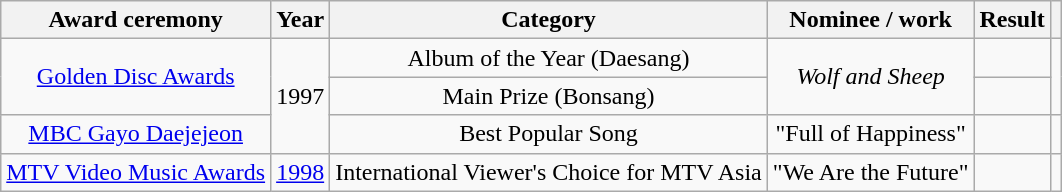<table class="wikitable sortable plainrowheaders" style="text-align:center">
<tr>
<th scope="col">Award ceremony</th>
<th scope="col">Year</th>
<th scope="col">Category</th>
<th scope="col">Nominee / work</th>
<th scope="col">Result</th>
<th scope="col" class="unsortable"></th>
</tr>
<tr>
<td rowspan="2" scope="row"><a href='#'>Golden Disc Awards</a></td>
<td rowspan="3">1997</td>
<td>Album of the Year (Daesang)</td>
<td rowspan="2"><em>Wolf and Sheep</em></td>
<td></td>
<td rowspan="2"></td>
</tr>
<tr>
<td>Main Prize (Bonsang)</td>
<td></td>
</tr>
<tr>
<td scope="row"><a href='#'>MBC Gayo Daejejeon</a></td>
<td>Best Popular Song</td>
<td>"Full of Happiness"</td>
<td></td>
<td></td>
</tr>
<tr>
<td scope="row"><a href='#'>MTV Video Music Awards</a></td>
<td><a href='#'>1998</a></td>
<td>International Viewer's Choice for MTV Asia</td>
<td>"We Are the Future"</td>
<td></td>
<td></td>
</tr>
</table>
